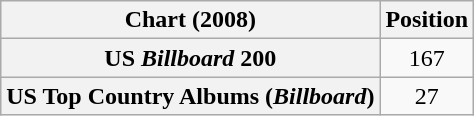<table class="wikitable sortable plainrowheaders" style="text-align:center">
<tr>
<th scope="col">Chart (2008)</th>
<th scope="col">Position</th>
</tr>
<tr>
<th scope="row">US <em>Billboard</em> 200</th>
<td>167</td>
</tr>
<tr>
<th scope="row">US Top Country Albums (<em>Billboard</em>)</th>
<td>27</td>
</tr>
</table>
